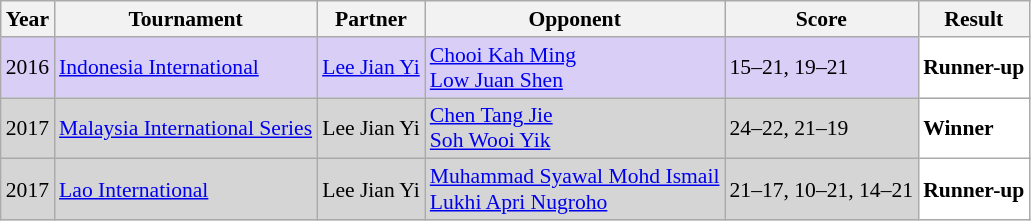<table class="sortable wikitable" style="font-size: 90%;">
<tr>
<th>Year</th>
<th>Tournament</th>
<th>Partner</th>
<th>Opponent</th>
<th>Score</th>
<th>Result</th>
</tr>
<tr style="background:#D8CEF6">
<td align="center">2016</td>
<td align="left"><a href='#'>Indonesia International</a></td>
<td align="left"> <a href='#'>Lee Jian Yi</a></td>
<td align="left"> <a href='#'>Chooi Kah Ming</a><br> <a href='#'>Low Juan Shen</a></td>
<td align="left">15–21, 19–21</td>
<td style="text-align:left; background:white"> <strong>Runner-up</strong></td>
</tr>
<tr style="background:#D5D5D5">
<td align="center">2017</td>
<td align="left"><a href='#'>Malaysia International Series</a></td>
<td align="left"> Lee Jian Yi</td>
<td align="left"> <a href='#'>Chen Tang Jie</a><br> <a href='#'>Soh Wooi Yik</a></td>
<td align="left">24–22, 21–19</td>
<td style="text-align:left; background:white"> <strong>Winner</strong></td>
</tr>
<tr style="background:#D5D5D5">
<td align="center">2017</td>
<td align="left"><a href='#'>Lao International</a></td>
<td align="left"> Lee Jian Yi</td>
<td align="left"> <a href='#'>Muhammad Syawal Mohd Ismail</a><br> <a href='#'>Lukhi Apri Nugroho</a></td>
<td align="left">21–17, 10–21, 14–21</td>
<td style="text-align:left; background:white"> <strong>Runner-up</strong></td>
</tr>
</table>
